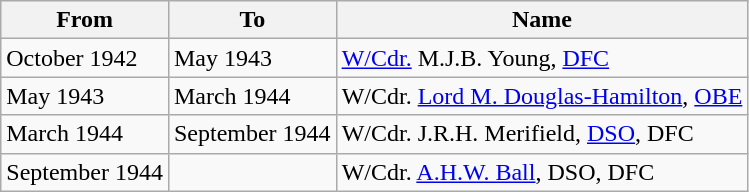<table class="wikitable">
<tr>
<th>From</th>
<th>To</th>
<th>Name</th>
</tr>
<tr>
<td>October 1942</td>
<td>May 1943</td>
<td><a href='#'>W/Cdr.</a> M.J.B. Young, <a href='#'>DFC</a></td>
</tr>
<tr>
<td>May 1943</td>
<td>March 1944</td>
<td>W/Cdr. <a href='#'>Lord M. Douglas-Hamilton</a>, <a href='#'>OBE</a></td>
</tr>
<tr>
<td>March 1944</td>
<td>September 1944</td>
<td>W/Cdr. J.R.H. Merifield, <a href='#'>DSO</a>, DFC</td>
</tr>
<tr>
<td>September 1944</td>
<td></td>
<td>W/Cdr. <a href='#'>A.H.W. Ball</a>, DSO, DFC</td>
</tr>
</table>
